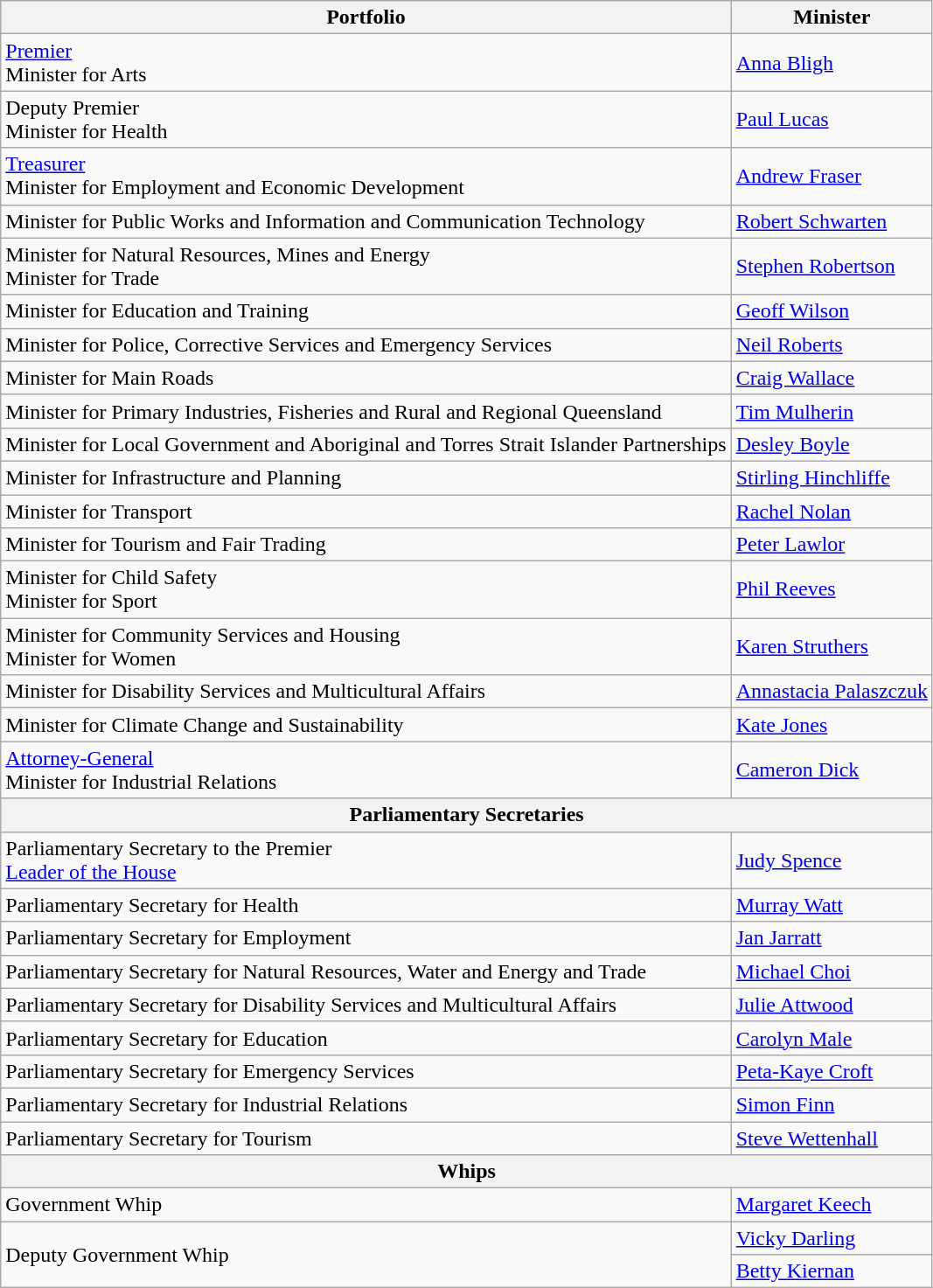<table class="wikitable">
<tr>
<th>Portfolio</th>
<th>Minister</th>
</tr>
<tr>
<td><a href='#'>Premier</a><br>Minister for Arts</td>
<td><a href='#'>Anna Bligh</a></td>
</tr>
<tr>
<td>Deputy Premier<br>Minister for Health</td>
<td><a href='#'>Paul Lucas</a></td>
</tr>
<tr>
<td><a href='#'>Treasurer</a><br>Minister for Employment and Economic Development</td>
<td><a href='#'>Andrew Fraser</a></td>
</tr>
<tr>
<td>Minister for Public Works and Information and Communication Technology</td>
<td><a href='#'>Robert Schwarten</a></td>
</tr>
<tr>
<td>Minister for Natural Resources, Mines and Energy<br>Minister for Trade</td>
<td><a href='#'>Stephen Robertson</a></td>
</tr>
<tr>
<td>Minister for Education and Training</td>
<td><a href='#'>Geoff Wilson</a></td>
</tr>
<tr>
<td>Minister for Police, Corrective Services and Emergency Services</td>
<td><a href='#'>Neil Roberts</a></td>
</tr>
<tr>
<td>Minister for Main Roads</td>
<td><a href='#'>Craig Wallace</a></td>
</tr>
<tr>
<td>Minister for Primary Industries, Fisheries and Rural and Regional Queensland</td>
<td><a href='#'>Tim Mulherin</a></td>
</tr>
<tr>
<td>Minister for Local Government and Aboriginal and Torres Strait Islander Partnerships</td>
<td><a href='#'>Desley Boyle</a></td>
</tr>
<tr>
<td>Minister for Infrastructure and Planning</td>
<td><a href='#'>Stirling Hinchliffe</a></td>
</tr>
<tr>
<td>Minister for Transport</td>
<td><a href='#'>Rachel Nolan</a></td>
</tr>
<tr>
<td>Minister for Tourism and Fair Trading</td>
<td><a href='#'>Peter Lawlor</a></td>
</tr>
<tr>
<td>Minister for Child Safety<br>Minister for Sport</td>
<td><a href='#'>Phil Reeves</a></td>
</tr>
<tr>
<td>Minister for Community Services and Housing<br>Minister for Women</td>
<td><a href='#'>Karen Struthers</a></td>
</tr>
<tr>
<td>Minister for Disability Services and Multicultural Affairs</td>
<td><a href='#'>Annastacia Palaszczuk</a></td>
</tr>
<tr>
<td>Minister for Climate Change and Sustainability</td>
<td><a href='#'>Kate Jones</a></td>
</tr>
<tr>
<td><a href='#'>Attorney-General</a><br>Minister for Industrial Relations</td>
<td><a href='#'>Cameron Dick</a></td>
</tr>
<tr>
<th colspan=2>Parliamentary Secretaries</th>
</tr>
<tr>
<td>Parliamentary Secretary to the Premier<br><a href='#'>Leader of the House</a></td>
<td><a href='#'>Judy Spence</a></td>
</tr>
<tr>
<td>Parliamentary Secretary for Health</td>
<td><a href='#'>Murray Watt</a></td>
</tr>
<tr>
<td>Parliamentary Secretary for Employment</td>
<td><a href='#'>Jan Jarratt</a></td>
</tr>
<tr>
<td>Parliamentary Secretary for Natural Resources, Water and Energy and Trade</td>
<td><a href='#'>Michael Choi</a></td>
</tr>
<tr>
<td>Parliamentary Secretary for Disability Services and Multicultural Affairs</td>
<td><a href='#'>Julie Attwood</a></td>
</tr>
<tr>
<td>Parliamentary Secretary for Education</td>
<td><a href='#'>Carolyn Male</a></td>
</tr>
<tr>
<td>Parliamentary Secretary for Emergency Services</td>
<td><a href='#'>Peta-Kaye Croft</a></td>
</tr>
<tr>
<td>Parliamentary Secretary for Industrial Relations</td>
<td><a href='#'>Simon Finn</a></td>
</tr>
<tr>
<td>Parliamentary Secretary for Tourism</td>
<td><a href='#'>Steve Wettenhall</a></td>
</tr>
<tr>
<th colspan=2>Whips</th>
</tr>
<tr>
<td>Government Whip</td>
<td><a href='#'>Margaret Keech</a></td>
</tr>
<tr>
<td rowspan=2>Deputy Government Whip</td>
<td><a href='#'>Vicky Darling</a></td>
</tr>
<tr>
<td><a href='#'>Betty Kiernan</a></td>
</tr>
</table>
